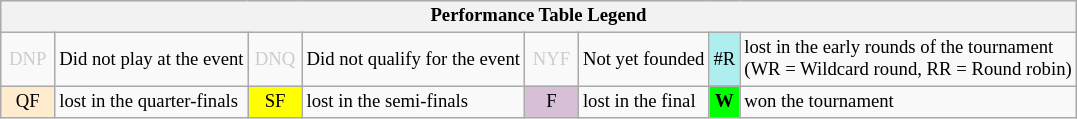<table class="wikitable" style="font-size:78%;">
<tr style="background:#efefef;">
<th colspan="8">Performance Table Legend</th>
</tr>
<tr>
<td style="color:#ccc; text-align:center; width:30px;">DNP</td>
<td>Did not play at the event</td>
<td style="color:#ccc; text-align:center; width:30px;">DNQ</td>
<td>Did not qualify for the event</td>
<td style="color:#ccc; text-align:center; width:30px;">NYF</td>
<td>Not yet founded</td>
<td style="text-align:center; background:#afeeee;">#R</td>
<td>lost in the early rounds of the tournament<br>(WR = Wildcard round, RR = Round robin)</td>
</tr>
<tr>
<td style="text-align:center; background:#ffebcd;">QF</td>
<td>lost in the quarter-finals</td>
<td style="text-align:center; background:yellow;">SF</td>
<td>lost in the semi-finals</td>
<td style="text-align:center; background:thistle;">F</td>
<td>lost in the final</td>
<td style="text-align:center; background:#0f0;"><strong>W</strong></td>
<td>won the tournament</td>
</tr>
</table>
